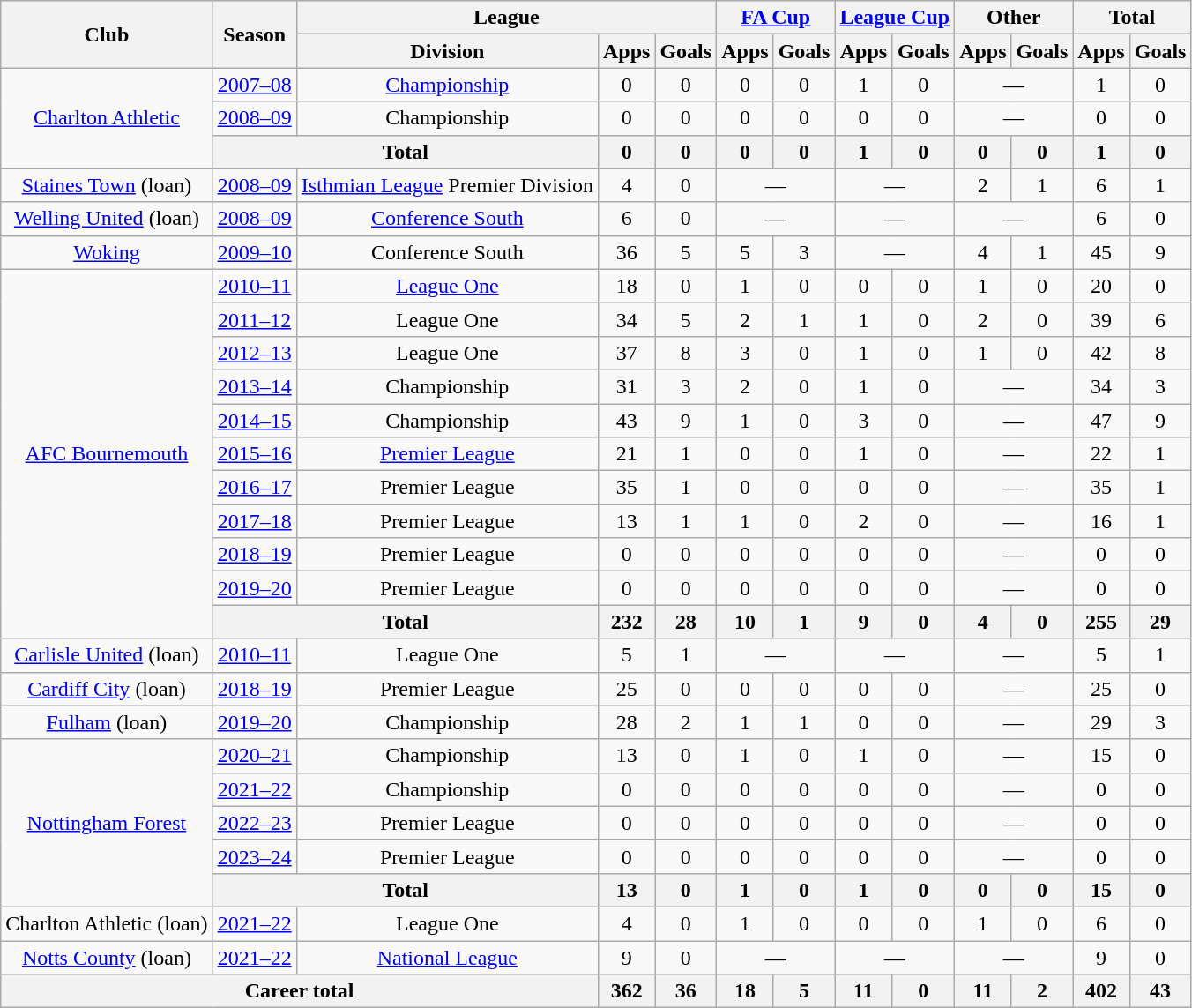<table class="wikitable" style="text-align:center">
<tr>
<th rowspan="2">Club</th>
<th rowspan="2">Season</th>
<th colspan="3">League</th>
<th colspan="2"><a href='#'>FA Cup</a></th>
<th colspan="2"><a href='#'>League Cup</a></th>
<th colspan="2">Other</th>
<th colspan="2">Total</th>
</tr>
<tr>
<th>Division</th>
<th>Apps</th>
<th>Goals</th>
<th>Apps</th>
<th>Goals</th>
<th>Apps</th>
<th>Goals</th>
<th>Apps</th>
<th>Goals</th>
<th>Apps</th>
<th>Goals</th>
</tr>
<tr>
<td rowspan="3"><a href='#'>Charlton Athletic</a></td>
<td><a href='#'>2007–08</a></td>
<td><a href='#'>Championship</a></td>
<td>0</td>
<td>0</td>
<td>0</td>
<td>0</td>
<td>1</td>
<td>0</td>
<td colspan="2">—</td>
<td>1</td>
<td>0</td>
</tr>
<tr>
<td><a href='#'>2008–09</a></td>
<td>Championship</td>
<td>0</td>
<td>0</td>
<td>0</td>
<td>0</td>
<td>0</td>
<td>0</td>
<td colspan="2">—</td>
<td>0</td>
<td>0</td>
</tr>
<tr>
<th colspan="2">Total</th>
<th>0</th>
<th>0</th>
<th>0</th>
<th>0</th>
<th>1</th>
<th>0</th>
<th>0</th>
<th>0</th>
<th>1</th>
<th>0</th>
</tr>
<tr>
<td><a href='#'>Staines Town</a> (loan)</td>
<td><a href='#'>2008–09</a></td>
<td><a href='#'>Isthmian League</a> Premier Division</td>
<td>4</td>
<td>0</td>
<td colspan="2">—</td>
<td colspan="2">—</td>
<td>2</td>
<td>1</td>
<td>6</td>
<td>1</td>
</tr>
<tr>
<td><a href='#'>Welling United</a> (loan)</td>
<td><a href='#'>2008–09</a></td>
<td><a href='#'>Conference South</a></td>
<td>6</td>
<td>0</td>
<td colspan="2">—</td>
<td colspan="2">—</td>
<td colspan="2">—</td>
<td>6</td>
<td>0</td>
</tr>
<tr>
<td><a href='#'>Woking</a></td>
<td><a href='#'>2009–10</a></td>
<td>Conference South</td>
<td>36</td>
<td>5</td>
<td>5</td>
<td>3</td>
<td colspan="2">—</td>
<td>4</td>
<td>1</td>
<td>45</td>
<td>9</td>
</tr>
<tr>
<td rowspan="11"><a href='#'>AFC Bournemouth</a></td>
<td><a href='#'>2010–11</a></td>
<td><a href='#'>League One</a></td>
<td>18</td>
<td>0</td>
<td>1</td>
<td>0</td>
<td>0</td>
<td>0</td>
<td>1</td>
<td>0</td>
<td>20</td>
<td>0</td>
</tr>
<tr>
<td><a href='#'>2011–12</a></td>
<td>League One</td>
<td>34</td>
<td>5</td>
<td>2</td>
<td>1</td>
<td>1</td>
<td>0</td>
<td>2</td>
<td>0</td>
<td>39</td>
<td>6</td>
</tr>
<tr>
<td><a href='#'>2012–13</a></td>
<td>League One</td>
<td>37</td>
<td>8</td>
<td>3</td>
<td>0</td>
<td>1</td>
<td>0</td>
<td>1</td>
<td>0</td>
<td>42</td>
<td>8</td>
</tr>
<tr>
<td><a href='#'>2013–14</a></td>
<td>Championship</td>
<td>31</td>
<td>3</td>
<td>2</td>
<td>0</td>
<td>1</td>
<td>0</td>
<td colspan="2">—</td>
<td>34</td>
<td>3</td>
</tr>
<tr>
<td><a href='#'>2014–15</a></td>
<td>Championship</td>
<td>43</td>
<td>9</td>
<td>1</td>
<td>0</td>
<td>3</td>
<td>0</td>
<td colspan="2">—</td>
<td>47</td>
<td>9</td>
</tr>
<tr>
<td><a href='#'>2015–16</a></td>
<td><a href='#'>Premier League</a></td>
<td>21</td>
<td>1</td>
<td>0</td>
<td>0</td>
<td>1</td>
<td>0</td>
<td colspan="2">—</td>
<td>22</td>
<td>1</td>
</tr>
<tr>
<td><a href='#'>2016–17</a></td>
<td>Premier League</td>
<td>35</td>
<td>1</td>
<td>0</td>
<td>0</td>
<td>0</td>
<td>0</td>
<td colspan="2">—</td>
<td>35</td>
<td>1</td>
</tr>
<tr>
<td><a href='#'>2017–18</a></td>
<td>Premier League</td>
<td>13</td>
<td>1</td>
<td>1</td>
<td>0</td>
<td>2</td>
<td>0</td>
<td colspan="2">—</td>
<td>16</td>
<td>1</td>
</tr>
<tr>
<td><a href='#'>2018–19</a></td>
<td>Premier League</td>
<td>0</td>
<td>0</td>
<td>0</td>
<td>0</td>
<td>0</td>
<td>0</td>
<td colspan="2">—</td>
<td>0</td>
<td>0</td>
</tr>
<tr>
<td><a href='#'>2019–20</a></td>
<td>Premier League</td>
<td>0</td>
<td>0</td>
<td>0</td>
<td>0</td>
<td>0</td>
<td>0</td>
<td colspan="2">—</td>
<td>0</td>
<td>0</td>
</tr>
<tr>
<th colspan="2">Total</th>
<th>232</th>
<th>28</th>
<th>10</th>
<th>1</th>
<th>9</th>
<th>0</th>
<th>4</th>
<th>0</th>
<th>255</th>
<th>29</th>
</tr>
<tr>
<td><a href='#'>Carlisle United</a> (loan)</td>
<td><a href='#'>2010–11</a></td>
<td>League One</td>
<td>5</td>
<td>1</td>
<td colspan="2">—</td>
<td colspan="2">—</td>
<td colspan="2">—</td>
<td>5</td>
<td>1</td>
</tr>
<tr>
<td><a href='#'>Cardiff City</a> (loan)</td>
<td><a href='#'>2018–19</a></td>
<td>Premier League</td>
<td>25</td>
<td>0</td>
<td>0</td>
<td>0</td>
<td>0</td>
<td>0</td>
<td colspan="2">—</td>
<td>25</td>
<td>0</td>
</tr>
<tr>
<td><a href='#'>Fulham</a> (loan)</td>
<td><a href='#'>2019–20</a></td>
<td>Championship</td>
<td>28</td>
<td>2</td>
<td>1</td>
<td>1</td>
<td>0</td>
<td>0</td>
<td colspan="2">—</td>
<td>29</td>
<td>3</td>
</tr>
<tr>
<td rowspan="5"><a href='#'>Nottingham Forest</a></td>
<td><a href='#'>2020–21</a></td>
<td>Championship</td>
<td>13</td>
<td>0</td>
<td>1</td>
<td>0</td>
<td>1</td>
<td>0</td>
<td colspan=2>—</td>
<td>15</td>
<td>0</td>
</tr>
<tr>
<td><a href='#'>2021–22</a></td>
<td>Championship</td>
<td>0</td>
<td>0</td>
<td>0</td>
<td>0</td>
<td>0</td>
<td>0</td>
<td colspan="2">—</td>
<td>0</td>
<td>0</td>
</tr>
<tr>
<td><a href='#'>2022–23</a></td>
<td>Premier League</td>
<td>0</td>
<td>0</td>
<td>0</td>
<td>0</td>
<td>0</td>
<td>0</td>
<td colspan="2">—</td>
<td>0</td>
<td>0</td>
</tr>
<tr>
<td><a href='#'>2023–24</a></td>
<td>Premier League</td>
<td>0</td>
<td>0</td>
<td>0</td>
<td>0</td>
<td>0</td>
<td>0</td>
<td colspan="2">—</td>
<td>0</td>
<td>0</td>
</tr>
<tr>
<th colspan="2">Total</th>
<th>13</th>
<th>0</th>
<th>1</th>
<th>0</th>
<th>1</th>
<th>0</th>
<th>0</th>
<th>0</th>
<th>15</th>
<th>0</th>
</tr>
<tr>
<td>Charlton Athletic (loan)</td>
<td><a href='#'>2021–22</a></td>
<td>League One</td>
<td>4</td>
<td>0</td>
<td>1</td>
<td>0</td>
<td>0</td>
<td>0</td>
<td>1</td>
<td>0</td>
<td>6</td>
<td>0</td>
</tr>
<tr>
<td><a href='#'>Notts County</a> (loan)</td>
<td><a href='#'>2021–22</a></td>
<td><a href='#'>National League</a></td>
<td>9</td>
<td>0</td>
<td colspan=2>—</td>
<td colspan=2>—</td>
<td colspan=2>—</td>
<td>9</td>
<td>0</td>
</tr>
<tr>
<th colspan="3">Career total</th>
<th>362</th>
<th>36</th>
<th>18</th>
<th>5</th>
<th>11</th>
<th>0</th>
<th>11</th>
<th>2</th>
<th>402</th>
<th>43</th>
</tr>
</table>
